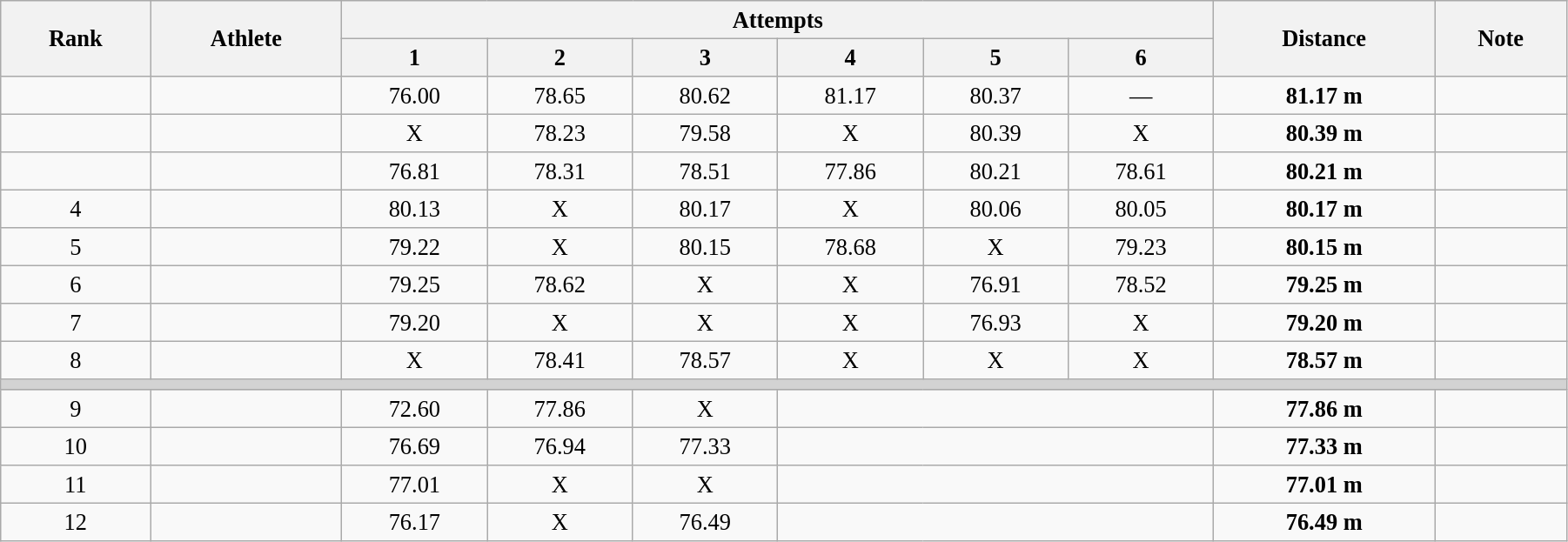<table class="wikitable" style=" text-align:center; font-size:110%;" width="95%">
<tr>
<th rowspan="2">Rank</th>
<th rowspan="2">Athlete</th>
<th colspan="6">Attempts</th>
<th rowspan="2">Distance</th>
<th rowspan="2">Note</th>
</tr>
<tr>
<th>1</th>
<th>2</th>
<th>3</th>
<th>4</th>
<th>5</th>
<th>6</th>
</tr>
<tr>
<td></td>
<td align=left></td>
<td>76.00</td>
<td>78.65</td>
<td>80.62</td>
<td>81.17</td>
<td>80.37</td>
<td>—</td>
<td><strong>81.17 m</strong></td>
<td></td>
</tr>
<tr>
<td></td>
<td align=left></td>
<td>X</td>
<td>78.23</td>
<td>79.58</td>
<td>X</td>
<td>80.39</td>
<td>X</td>
<td><strong>80.39 m </strong></td>
<td></td>
</tr>
<tr>
<td></td>
<td align=left></td>
<td>76.81</td>
<td>78.31</td>
<td>78.51</td>
<td>77.86</td>
<td>80.21</td>
<td>78.61</td>
<td><strong>80.21 m </strong></td>
<td></td>
</tr>
<tr>
<td>4</td>
<td align=left></td>
<td>80.13</td>
<td>X</td>
<td>80.17</td>
<td>X</td>
<td>80.06</td>
<td>80.05</td>
<td><strong>80.17 m</strong></td>
<td></td>
</tr>
<tr>
<td>5</td>
<td align=left></td>
<td>79.22</td>
<td>X</td>
<td>80.15</td>
<td>78.68</td>
<td>X</td>
<td>79.23</td>
<td><strong>80.15 m</strong></td>
<td></td>
</tr>
<tr>
<td>6</td>
<td align=left></td>
<td>79.25</td>
<td>78.62</td>
<td>X</td>
<td>X</td>
<td>76.91</td>
<td>78.52</td>
<td><strong>79.25 m</strong></td>
<td></td>
</tr>
<tr>
<td>7</td>
<td align=left></td>
<td>79.20</td>
<td>X</td>
<td>X</td>
<td>X</td>
<td>76.93</td>
<td>X</td>
<td><strong>79.20 m</strong></td>
<td></td>
</tr>
<tr>
<td>8</td>
<td align=left></td>
<td>X</td>
<td>78.41</td>
<td>78.57</td>
<td>X</td>
<td>X</td>
<td>X</td>
<td><strong>78.57 m </strong></td>
<td></td>
</tr>
<tr>
<td colspan=10 bgcolor=lightgray></td>
</tr>
<tr>
<td>9</td>
<td align=left></td>
<td>72.60</td>
<td>77.86</td>
<td>X</td>
<td colspan=3></td>
<td><strong>77.86 m</strong></td>
<td></td>
</tr>
<tr>
<td>10</td>
<td align=left></td>
<td>76.69</td>
<td>76.94</td>
<td>77.33</td>
<td colspan=3></td>
<td><strong>77.33 m</strong></td>
<td></td>
</tr>
<tr>
<td>11</td>
<td align=left></td>
<td>77.01</td>
<td>X</td>
<td>X</td>
<td colspan=3></td>
<td><strong>77.01 m</strong></td>
<td></td>
</tr>
<tr>
<td>12</td>
<td align=left></td>
<td>76.17</td>
<td>X</td>
<td>76.49</td>
<td colspan=3></td>
<td><strong>76.49 m</strong></td>
<td></td>
</tr>
</table>
